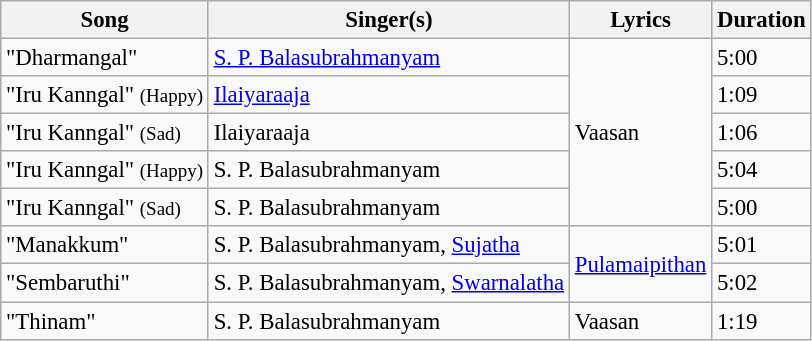<table class="wikitable" style="font-size:95%;">
<tr>
<th>Song</th>
<th>Singer(s)</th>
<th>Lyrics</th>
<th>Duration</th>
</tr>
<tr>
<td>"Dharmangal"</td>
<td><a href='#'>S. P. Balasubrahmanyam</a></td>
<td rowspan=5>Vaasan</td>
<td>5:00</td>
</tr>
<tr>
<td>"Iru Kanngal" <small>(Happy)</small></td>
<td><a href='#'>Ilaiyaraaja</a></td>
<td>1:09</td>
</tr>
<tr>
<td>"Iru Kanngal" <small>(Sad)</small></td>
<td>Ilaiyaraaja</td>
<td>1:06</td>
</tr>
<tr>
<td>"Iru Kanngal" <small>(Happy)</small></td>
<td>S. P. Balasubrahmanyam</td>
<td>5:04</td>
</tr>
<tr>
<td>"Iru Kanngal" <small>(Sad)</small></td>
<td>S. P. Balasubrahmanyam</td>
<td>5:00</td>
</tr>
<tr>
<td>"Manakkum"</td>
<td>S. P. Balasubrahmanyam, <a href='#'>Sujatha</a></td>
<td rowspan=2><a href='#'>Pulamaipithan</a></td>
<td>5:01</td>
</tr>
<tr>
<td>"Sembaruthi"</td>
<td>S. P. Balasubrahmanyam, <a href='#'>Swarnalatha</a></td>
<td>5:02</td>
</tr>
<tr>
<td>"Thinam"</td>
<td>S. P. Balasubrahmanyam</td>
<td>Vaasan</td>
<td>1:19</td>
</tr>
</table>
